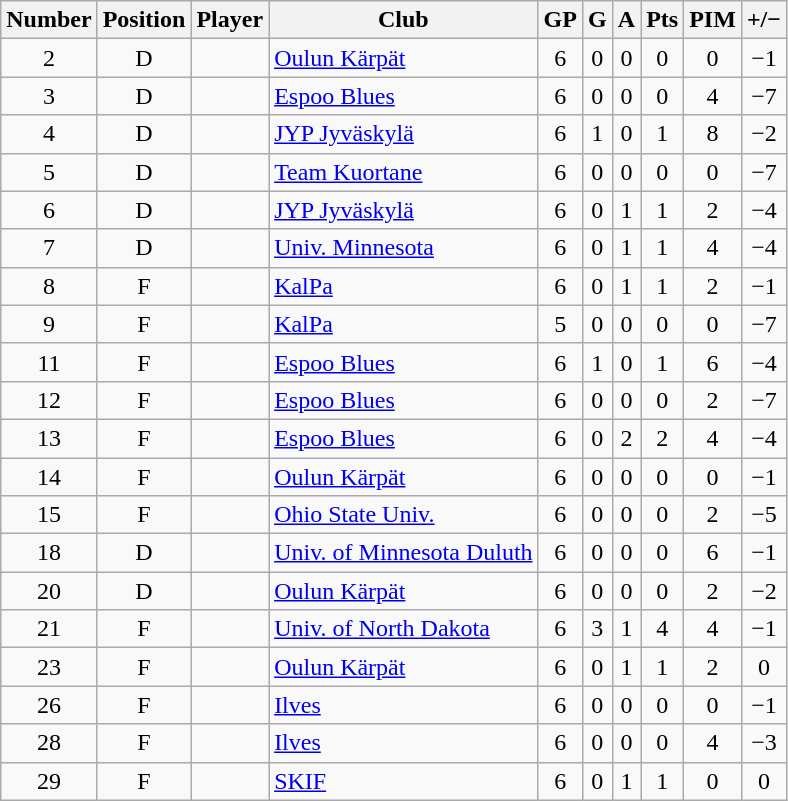<table class="wikitable sortable" style="text-align: center;">
<tr>
<th>Number</th>
<th>Position</th>
<th>Player</th>
<th>Club</th>
<th>GP</th>
<th>G</th>
<th>A</th>
<th>Pts</th>
<th>PIM</th>
<th>+/−</th>
</tr>
<tr>
<td>2</td>
<td>D</td>
<td align=left></td>
<td align=left> <a href='#'>Oulun Kärpät</a></td>
<td>6</td>
<td>0</td>
<td>0</td>
<td>0</td>
<td>0</td>
<td>−1</td>
</tr>
<tr>
<td>3</td>
<td>D</td>
<td align=left></td>
<td align=left> <a href='#'>Espoo Blues</a></td>
<td>6</td>
<td>0</td>
<td>0</td>
<td>0</td>
<td>4</td>
<td>−7</td>
</tr>
<tr>
<td>4</td>
<td>D</td>
<td align=left></td>
<td align=left> <a href='#'>JYP Jyväskylä</a></td>
<td>6</td>
<td>1</td>
<td>0</td>
<td>1</td>
<td>8</td>
<td>−2</td>
</tr>
<tr>
<td>5</td>
<td>D</td>
<td align=left></td>
<td align=left> <a href='#'>Team Kuortane</a></td>
<td>6</td>
<td>0</td>
<td>0</td>
<td>0</td>
<td>0</td>
<td>−7</td>
</tr>
<tr>
<td>6</td>
<td>D</td>
<td align=left></td>
<td align=left> <a href='#'>JYP Jyväskylä</a></td>
<td>6</td>
<td>0</td>
<td>1</td>
<td>1</td>
<td>2</td>
<td>−4</td>
</tr>
<tr>
<td>7</td>
<td>D</td>
<td align=left></td>
<td align=left> <a href='#'>Univ. Minnesota</a></td>
<td>6</td>
<td>0</td>
<td>1</td>
<td>1</td>
<td>4</td>
<td>−4</td>
</tr>
<tr>
<td>8</td>
<td>F</td>
<td align=left></td>
<td align=left> <a href='#'>KalPa</a></td>
<td>6</td>
<td>0</td>
<td>1</td>
<td>1</td>
<td>2</td>
<td>−1</td>
</tr>
<tr>
<td>9</td>
<td>F</td>
<td align=left></td>
<td align=left> <a href='#'>KalPa</a></td>
<td>5</td>
<td>0</td>
<td>0</td>
<td>0</td>
<td>0</td>
<td>−7</td>
</tr>
<tr>
<td>11</td>
<td>F</td>
<td align=left></td>
<td align=left> <a href='#'>Espoo Blues</a></td>
<td>6</td>
<td>1</td>
<td>0</td>
<td>1</td>
<td>6</td>
<td>−4</td>
</tr>
<tr>
<td>12</td>
<td>F</td>
<td align=left></td>
<td align=left> <a href='#'>Espoo Blues</a></td>
<td>6</td>
<td>0</td>
<td>0</td>
<td>0</td>
<td>2</td>
<td>−7</td>
</tr>
<tr>
<td>13</td>
<td>F</td>
<td align=left></td>
<td align=left> <a href='#'>Espoo Blues</a></td>
<td>6</td>
<td>0</td>
<td>2</td>
<td>2</td>
<td>4</td>
<td>−4</td>
</tr>
<tr>
<td>14</td>
<td>F</td>
<td align=left></td>
<td align=left> <a href='#'>Oulun Kärpät</a></td>
<td>6</td>
<td>0</td>
<td>0</td>
<td>0</td>
<td>0</td>
<td>−1</td>
</tr>
<tr>
<td>15</td>
<td>F</td>
<td align=left></td>
<td align=left> <a href='#'>Ohio State Univ.</a></td>
<td>6</td>
<td>0</td>
<td>0</td>
<td>0</td>
<td>2</td>
<td>−5</td>
</tr>
<tr>
<td>18</td>
<td>D</td>
<td align=left></td>
<td align=left> <a href='#'>Univ. of Minnesota Duluth</a></td>
<td>6</td>
<td>0</td>
<td>0</td>
<td>0</td>
<td>6</td>
<td>−1</td>
</tr>
<tr>
<td>20</td>
<td>D</td>
<td align=left></td>
<td align=left> <a href='#'>Oulun Kärpät</a></td>
<td>6</td>
<td>0</td>
<td>0</td>
<td>0</td>
<td>2</td>
<td>−2</td>
</tr>
<tr>
<td>21</td>
<td>F</td>
<td align=left></td>
<td align=left> <a href='#'>Univ. of North Dakota</a></td>
<td>6</td>
<td>3</td>
<td>1</td>
<td>4</td>
<td>4</td>
<td>−1</td>
</tr>
<tr>
<td>23</td>
<td>F</td>
<td align=left></td>
<td align=left> <a href='#'>Oulun Kärpät</a></td>
<td>6</td>
<td>0</td>
<td>1</td>
<td>1</td>
<td>2</td>
<td>0</td>
</tr>
<tr>
<td>26</td>
<td>F</td>
<td align=left></td>
<td align=left> <a href='#'>Ilves</a></td>
<td>6</td>
<td>0</td>
<td>0</td>
<td>0</td>
<td>0</td>
<td>−1</td>
</tr>
<tr>
<td>28</td>
<td>F</td>
<td align=left></td>
<td align=left> <a href='#'>Ilves</a></td>
<td>6</td>
<td>0</td>
<td>0</td>
<td>0</td>
<td>4</td>
<td>−3</td>
</tr>
<tr>
<td>29</td>
<td>F</td>
<td align=left></td>
<td align=left> <a href='#'>SKIF</a></td>
<td>6</td>
<td>0</td>
<td>1</td>
<td>1</td>
<td>0</td>
<td>0</td>
</tr>
</table>
